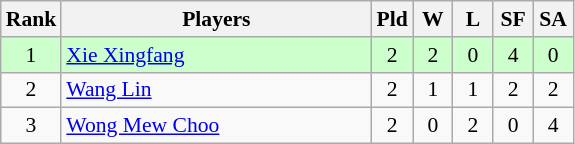<table class="wikitable" style="font-size:90%; text-align:center">
<tr>
<th width="20">Rank</th>
<th width="200">Players</th>
<th width="20">Pld</th>
<th width="20">W</th>
<th width="20">L</th>
<th width="20">SF</th>
<th width="20">SA</th>
</tr>
<tr bgcolor="#ccffcc">
<td>1</td>
<td align="left"> <a href='#'>Xie Xingfang</a></td>
<td>2</td>
<td>2</td>
<td>0</td>
<td>4</td>
<td>0</td>
</tr>
<tr>
<td>2</td>
<td align="left"> <a href='#'>Wang Lin</a></td>
<td>2</td>
<td>1</td>
<td>1</td>
<td>2</td>
<td>2</td>
</tr>
<tr>
<td>3</td>
<td align="left"> <a href='#'>Wong Mew Choo</a></td>
<td>2</td>
<td>0</td>
<td>2</td>
<td>0</td>
<td>4</td>
</tr>
</table>
